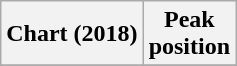<table class="wikitable plainrowheaders" style="text-align:center">
<tr>
<th scope="col">Chart (2018)</th>
<th scope="col">Peak<br> position</th>
</tr>
<tr>
</tr>
</table>
